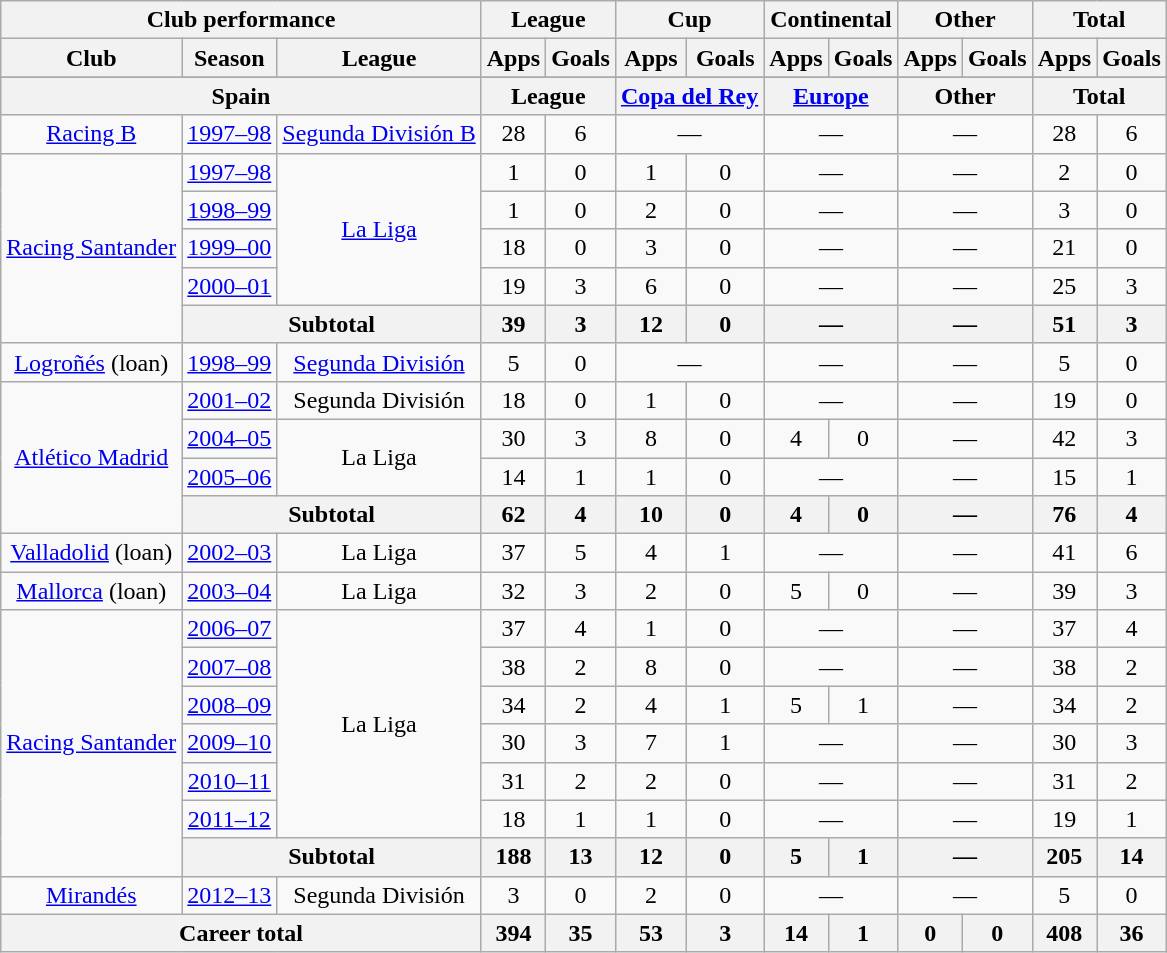<table class="wikitable" style="text-align:center">
<tr>
<th colspan=3>Club performance</th>
<th colspan=2>League</th>
<th colspan=2>Cup</th>
<th colspan=2>Continental</th>
<th colspan=2>Other</th>
<th colspan=2>Total</th>
</tr>
<tr>
<th>Club</th>
<th>Season</th>
<th>League</th>
<th>Apps</th>
<th>Goals</th>
<th>Apps</th>
<th>Goals</th>
<th>Apps</th>
<th>Goals</th>
<th>Apps</th>
<th>Goals</th>
<th>Apps</th>
<th>Goals</th>
</tr>
<tr>
</tr>
<tr>
<th colspan=3>Spain</th>
<th colspan=2>League</th>
<th colspan=2><a href='#'>Copa del Rey</a></th>
<th colspan=2><a href='#'>Europe</a></th>
<th colspan=2>Other</th>
<th colspan=2>Total</th>
</tr>
<tr>
<td><a href='#'>Racing B</a></td>
<td><a href='#'>1997–98</a></td>
<td><a href='#'>Segunda División B</a></td>
<td>28</td>
<td>6</td>
<td colspan="2">—</td>
<td colspan="2">—</td>
<td colspan="2">—</td>
<td>28</td>
<td>6</td>
</tr>
<tr>
<td rowspan="5"><a href='#'>Racing Santander</a></td>
<td><a href='#'>1997–98</a></td>
<td rowspan="4"><a href='#'>La Liga</a></td>
<td>1</td>
<td>0</td>
<td>1</td>
<td>0</td>
<td colspan="2">—</td>
<td colspan="2">—</td>
<td>2</td>
<td>0</td>
</tr>
<tr>
<td><a href='#'>1998–99</a></td>
<td>1</td>
<td>0</td>
<td>2</td>
<td>0</td>
<td colspan="2">—</td>
<td colspan="2">—</td>
<td>3</td>
<td>0</td>
</tr>
<tr>
<td><a href='#'>1999–00</a></td>
<td>18</td>
<td>0</td>
<td>3</td>
<td>0</td>
<td colspan="2">—</td>
<td colspan="2">—</td>
<td>21</td>
<td>0</td>
</tr>
<tr>
<td><a href='#'>2000–01</a></td>
<td>19</td>
<td>3</td>
<td>6</td>
<td>0</td>
<td colspan="2">—</td>
<td colspan="2">—</td>
<td>25</td>
<td>3</td>
</tr>
<tr>
<th colspan="2">Subtotal</th>
<th>39</th>
<th>3</th>
<th>12</th>
<th>0</th>
<th colspan="2">—</th>
<th colspan="2">—</th>
<th>51</th>
<th>3</th>
</tr>
<tr>
<td><a href='#'>Logroñés</a> (loan)</td>
<td><a href='#'>1998–99</a></td>
<td><a href='#'>Segunda División</a></td>
<td>5</td>
<td>0</td>
<td colspan="2">—</td>
<td colspan="2">—</td>
<td colspan="2">—</td>
<td>5</td>
<td>0</td>
</tr>
<tr>
<td rowspan="4"><a href='#'>Atlético Madrid</a></td>
<td><a href='#'>2001–02</a></td>
<td>Segunda División</td>
<td>18</td>
<td>0</td>
<td>1</td>
<td>0</td>
<td colspan="2">—</td>
<td colspan="2">—</td>
<td>19</td>
<td>0</td>
</tr>
<tr>
<td><a href='#'>2004–05</a></td>
<td rowspan="2">La Liga</td>
<td>30</td>
<td>3</td>
<td>8</td>
<td>0</td>
<td>4</td>
<td>0</td>
<td colspan="2">—</td>
<td>42</td>
<td>3</td>
</tr>
<tr>
<td><a href='#'>2005–06</a></td>
<td>14</td>
<td>1</td>
<td>1</td>
<td>0</td>
<td colspan="2">—</td>
<td colspan="2">—</td>
<td>15</td>
<td>1</td>
</tr>
<tr>
<th colspan="2">Subtotal</th>
<th>62</th>
<th>4</th>
<th>10</th>
<th>0</th>
<th>4</th>
<th>0</th>
<th colspan="2">—</th>
<th>76</th>
<th>4</th>
</tr>
<tr>
<td><a href='#'>Valladolid</a> (loan)</td>
<td><a href='#'>2002–03</a></td>
<td>La Liga</td>
<td>37</td>
<td>5</td>
<td>4</td>
<td>1</td>
<td colspan="2">—</td>
<td colspan="2">—</td>
<td>41</td>
<td>6</td>
</tr>
<tr>
<td><a href='#'>Mallorca</a> (loan)</td>
<td><a href='#'>2003–04</a></td>
<td>La Liga</td>
<td>32</td>
<td>3</td>
<td>2</td>
<td>0</td>
<td>5</td>
<td>0</td>
<td colspan="2">—</td>
<td>39</td>
<td>3</td>
</tr>
<tr>
<td rowspan="7"><a href='#'>Racing Santander</a></td>
<td><a href='#'>2006–07</a></td>
<td rowspan="6">La Liga</td>
<td>37</td>
<td>4</td>
<td>1</td>
<td>0</td>
<td colspan="2">—</td>
<td colspan="2">—</td>
<td>37</td>
<td>4</td>
</tr>
<tr>
<td><a href='#'>2007–08</a></td>
<td>38</td>
<td>2</td>
<td>8</td>
<td>0</td>
<td colspan="2">—</td>
<td colspan="2">—</td>
<td>38</td>
<td>2</td>
</tr>
<tr>
<td><a href='#'>2008–09</a></td>
<td>34</td>
<td>2</td>
<td>4</td>
<td>1</td>
<td>5</td>
<td>1</td>
<td colspan="2">—</td>
<td>34</td>
<td>2</td>
</tr>
<tr>
<td><a href='#'>2009–10</a></td>
<td>30</td>
<td>3</td>
<td>7</td>
<td>1</td>
<td colspan="2">—</td>
<td colspan="2">—</td>
<td>30</td>
<td>3</td>
</tr>
<tr>
<td><a href='#'>2010–11</a></td>
<td>31</td>
<td>2</td>
<td>2</td>
<td>0</td>
<td colspan="2">—</td>
<td colspan="2">—</td>
<td>31</td>
<td>2</td>
</tr>
<tr>
<td><a href='#'>2011–12</a></td>
<td>18</td>
<td>1</td>
<td>1</td>
<td>0</td>
<td colspan="2">—</td>
<td colspan="2">—</td>
<td>19</td>
<td>1</td>
</tr>
<tr>
<th colspan="2">Subtotal</th>
<th>188</th>
<th>13</th>
<th>12</th>
<th>0</th>
<th>5</th>
<th>1</th>
<th colspan="2">—</th>
<th>205</th>
<th>14</th>
</tr>
<tr>
<td><a href='#'>Mirandés</a></td>
<td><a href='#'>2012–13</a></td>
<td>Segunda División</td>
<td>3</td>
<td>0</td>
<td>2</td>
<td>0</td>
<td colspan="2">—</td>
<td colspan="2">—</td>
<td>5</td>
<td>0</td>
</tr>
<tr>
<th colspan=3>Career total</th>
<th>394</th>
<th>35</th>
<th>53</th>
<th>3</th>
<th>14</th>
<th>1</th>
<th>0</th>
<th>0</th>
<th>408</th>
<th>36</th>
</tr>
</table>
